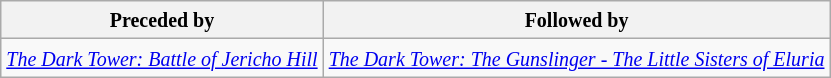<table class="wikitable">
<tr>
<th><small><strong>Preceded by</strong></small></th>
<th><small><strong>Followed by</strong></small></th>
</tr>
<tr>
<td><small><em><a href='#'>The Dark Tower: Battle of Jericho Hill</a></em></small></td>
<td><small><em><a href='#'>The Dark Tower: The Gunslinger - The Little Sisters of Eluria</a></em></small></td>
</tr>
</table>
